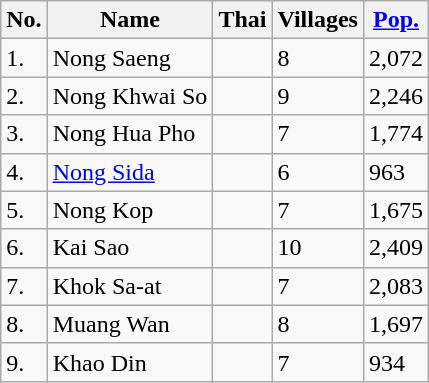<table class="wikitable sortable">
<tr>
<th>No.</th>
<th>Name</th>
<th>Thai</th>
<th>Villages</th>
<th><a href='#'>Pop.</a></th>
</tr>
<tr>
<td>1.</td>
<td>Nong Saeng</td>
<td></td>
<td>8</td>
<td>2,072</td>
</tr>
<tr>
<td>2.</td>
<td>Nong Khwai So</td>
<td></td>
<td>9</td>
<td>2,246</td>
</tr>
<tr>
<td>3.</td>
<td>Nong Hua Pho</td>
<td></td>
<td>7</td>
<td>1,774</td>
</tr>
<tr>
<td>4.</td>
<td><a href='#'>Nong Sida</a></td>
<td></td>
<td>6</td>
<td>963</td>
</tr>
<tr>
<td>5.</td>
<td>Nong Kop</td>
<td></td>
<td>7</td>
<td>1,675</td>
</tr>
<tr>
<td>6.</td>
<td>Kai Sao</td>
<td></td>
<td>10</td>
<td>2,409</td>
</tr>
<tr>
<td>7.</td>
<td>Khok Sa-at</td>
<td></td>
<td>7</td>
<td>2,083</td>
</tr>
<tr>
<td>8.</td>
<td>Muang Wan</td>
<td></td>
<td>8</td>
<td>1,697</td>
</tr>
<tr>
<td>9.</td>
<td>Khao Din</td>
<td></td>
<td>7</td>
<td>934</td>
</tr>
</table>
